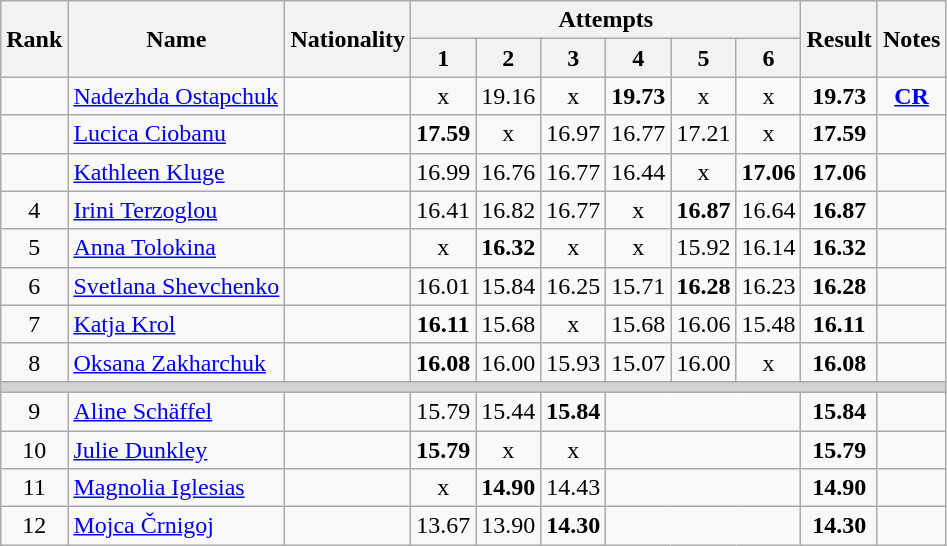<table class="wikitable sortable" style="text-align:center">
<tr>
<th rowspan=2>Rank</th>
<th rowspan=2>Name</th>
<th rowspan=2>Nationality</th>
<th colspan=6>Attempts</th>
<th rowspan=2>Result</th>
<th rowspan=2>Notes</th>
</tr>
<tr>
<th>1</th>
<th>2</th>
<th>3</th>
<th>4</th>
<th>5</th>
<th>6</th>
</tr>
<tr>
<td></td>
<td align=left><a href='#'>Nadezhda Ostapchuk</a></td>
<td align=left></td>
<td>x</td>
<td>19.16</td>
<td>x</td>
<td><strong>19.73</strong></td>
<td>x</td>
<td>x</td>
<td><strong>19.73</strong></td>
<td><strong><a href='#'>CR</a></strong></td>
</tr>
<tr>
<td></td>
<td align=left><a href='#'>Lucica Ciobanu</a></td>
<td align=left></td>
<td><strong>17.59</strong></td>
<td>x</td>
<td>16.97</td>
<td>16.77</td>
<td>17.21</td>
<td>x</td>
<td><strong>17.59</strong></td>
<td></td>
</tr>
<tr>
<td></td>
<td align=left><a href='#'>Kathleen Kluge</a></td>
<td align=left></td>
<td>16.99</td>
<td>16.76</td>
<td>16.77</td>
<td>16.44</td>
<td>x</td>
<td><strong>17.06</strong></td>
<td><strong>17.06</strong></td>
<td></td>
</tr>
<tr>
<td>4</td>
<td align=left><a href='#'>Irini Terzoglou</a></td>
<td align=left></td>
<td>16.41</td>
<td>16.82</td>
<td>16.77</td>
<td>x</td>
<td><strong>16.87</strong></td>
<td>16.64</td>
<td><strong>16.87</strong></td>
<td></td>
</tr>
<tr>
<td>5</td>
<td align=left><a href='#'>Anna Tolokina</a></td>
<td align=left></td>
<td>x</td>
<td><strong>16.32</strong></td>
<td>x</td>
<td>x</td>
<td>15.92</td>
<td>16.14</td>
<td><strong>16.32</strong></td>
<td></td>
</tr>
<tr>
<td>6</td>
<td align=left><a href='#'>Svetlana Shevchenko</a></td>
<td align=left></td>
<td>16.01</td>
<td>15.84</td>
<td>16.25</td>
<td>15.71</td>
<td><strong>16.28</strong></td>
<td>16.23</td>
<td><strong>16.28</strong></td>
<td></td>
</tr>
<tr>
<td>7</td>
<td align=left><a href='#'>Katja Krol</a></td>
<td align=left></td>
<td><strong>16.11</strong></td>
<td>15.68</td>
<td>x</td>
<td>15.68</td>
<td>16.06</td>
<td>15.48</td>
<td><strong>16.11</strong></td>
<td></td>
</tr>
<tr>
<td>8</td>
<td align=left><a href='#'>Oksana Zakharchuk</a></td>
<td align=left></td>
<td><strong>16.08</strong></td>
<td>16.00</td>
<td>15.93</td>
<td>15.07</td>
<td>16.00</td>
<td>x</td>
<td><strong>16.08</strong></td>
<td></td>
</tr>
<tr>
<td colspan=11 bgcolor=lightgray></td>
</tr>
<tr>
<td>9</td>
<td align=left><a href='#'>Aline Schäffel</a></td>
<td align=left></td>
<td>15.79</td>
<td>15.44</td>
<td><strong>15.84</strong></td>
<td colspan=3></td>
<td><strong>15.84</strong></td>
<td></td>
</tr>
<tr>
<td>10</td>
<td align=left><a href='#'>Julie Dunkley</a></td>
<td align=left></td>
<td><strong>15.79</strong></td>
<td>x</td>
<td>x</td>
<td colspan=3></td>
<td><strong>15.79</strong></td>
<td></td>
</tr>
<tr>
<td>11</td>
<td align=left><a href='#'>Magnolia Iglesias</a></td>
<td align=left></td>
<td>x</td>
<td><strong>14.90</strong></td>
<td>14.43</td>
<td colspan=3></td>
<td><strong>14.90</strong></td>
<td></td>
</tr>
<tr>
<td>12</td>
<td align=left><a href='#'>Mojca Črnigoj</a></td>
<td align=left></td>
<td>13.67</td>
<td>13.90</td>
<td><strong>14.30</strong></td>
<td colspan=3></td>
<td><strong>14.30</strong></td>
<td></td>
</tr>
</table>
